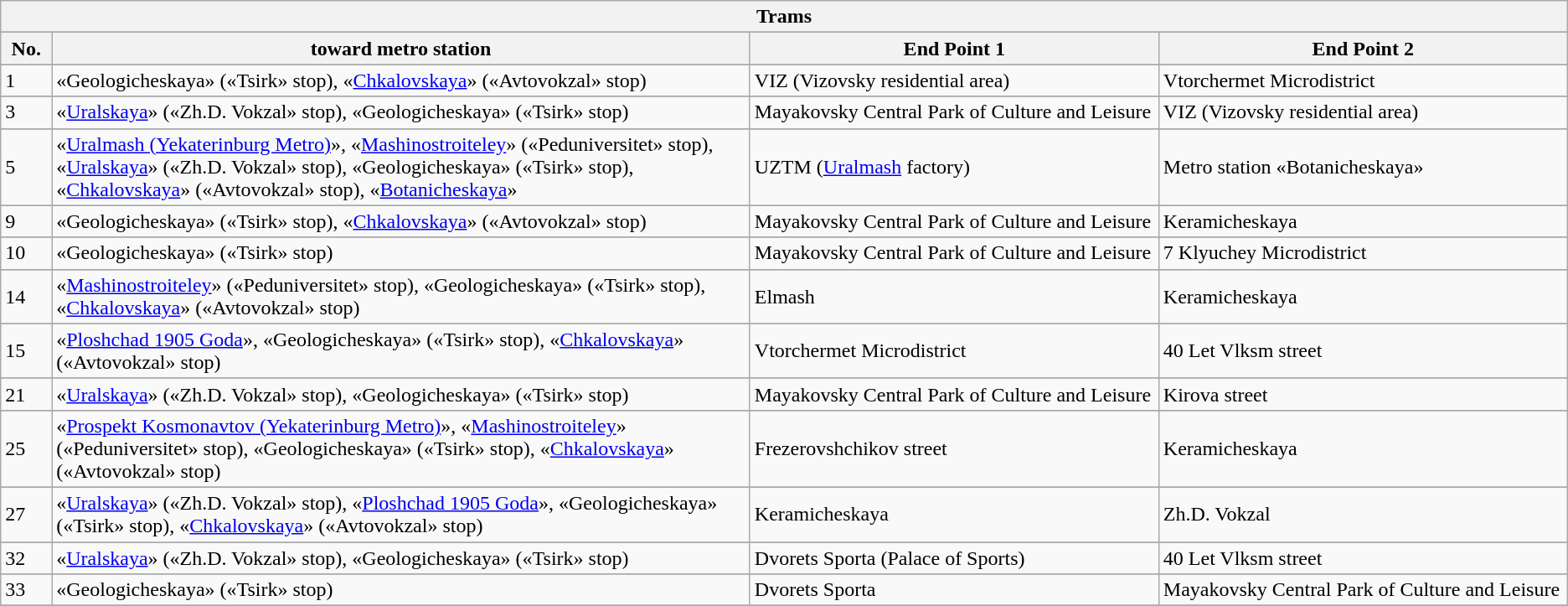<table class="wikitable">
<tr>
<th colspan=4>Trams</th>
</tr>
<tr>
</tr>
<tr ---->
<th width="3%">No.</th>
<th width="41%">toward metro station</th>
<th width="24%">End Point 1</th>
<th width="24%">End Point 2</th>
</tr>
<tr>
</tr>
<tr ----align="center">
<td>1</td>
<td>«Geologicheskaya» («Tsirk» stop), «<a href='#'>Chkalovskaya</a>» («Avtovokzal» stop)</td>
<td>VIZ (Vizovsky residential area)</td>
<td>Vtorchermet Microdistrict</td>
</tr>
<tr>
</tr>
<tr ----align="center">
<td>3</td>
<td>«<a href='#'>Uralskaya</a>» («Zh.D. Vokzal» stop), «Geologicheskaya» («Tsirk» stop)</td>
<td>Mayakovsky Central Park of Culture and Leisure</td>
<td>VIZ (Vizovsky residential area)</td>
</tr>
<tr>
</tr>
<tr ----align="center">
<td>5</td>
<td>«<a href='#'>Uralmash (Yekaterinburg Metro)</a>», «<a href='#'>Mashinostroiteley</a>» («Peduniversitet» stop), «<a href='#'>Uralskaya</a>» («Zh.D. Vokzal» stop), «Geologicheskaya» («Tsirk» stop), «<a href='#'>Chkalovskaya</a>» («Avtovokzal» stop), «<a href='#'>Botanicheskaya</a>»</td>
<td>UZTM (<a href='#'>Uralmash</a> factory)</td>
<td>Metro station «Botanicheskaya»</td>
</tr>
<tr>
</tr>
<tr ----align="center">
<td>9</td>
<td>«Geologicheskaya» («Tsirk» stop), «<a href='#'>Chkalovskaya</a>» («Avtovokzal» stop)</td>
<td>Mayakovsky Central Park of Culture and Leisure</td>
<td>Keramicheskaya</td>
</tr>
<tr>
</tr>
<tr ----align="center">
<td>10</td>
<td>«Geologicheskaya» («Tsirk» stop)</td>
<td>Mayakovsky Central Park of Culture and Leisure</td>
<td>7 Klyuchey Microdistrict</td>
</tr>
<tr>
</tr>
<tr ----align="center">
<td>14</td>
<td>«<a href='#'>Mashinostroiteley</a>» («Peduniversitet» stop), «Geologicheskaya» («Tsirk» stop), «<a href='#'>Chkalovskaya</a>» («Avtovokzal» stop)</td>
<td>Elmash</td>
<td>Keramicheskaya</td>
</tr>
<tr>
</tr>
<tr ----align="center">
<td>15</td>
<td>«<a href='#'>Ploshchad 1905 Goda</a>», «Geologicheskaya» («Tsirk» stop), «<a href='#'>Chkalovskaya</a>» («Avtovokzal» stop)</td>
<td>Vtorchermet Microdistrict</td>
<td>40 Let Vlksm street</td>
</tr>
<tr>
</tr>
<tr ----align="center">
<td>21</td>
<td>«<a href='#'>Uralskaya</a>» («Zh.D. Vokzal» stop), «Geologicheskaya» («Tsirk» stop)</td>
<td>Mayakovsky Central Park of Culture and Leisure</td>
<td>Kirova street</td>
</tr>
<tr>
</tr>
<tr ----align="center">
<td>25</td>
<td>«<a href='#'>Prospekt Kosmonavtov (Yekaterinburg Metro)</a>», «<a href='#'>Mashinostroiteley</a>» («Peduniversitet» stop), «Geologicheskaya» («Tsirk» stop), «<a href='#'>Chkalovskaya</a>» («Avtovokzal» stop)</td>
<td>Frezerovshchikov street</td>
<td>Keramicheskaya</td>
</tr>
<tr>
</tr>
<tr ----align="center">
<td>27</td>
<td>«<a href='#'>Uralskaya</a>» («Zh.D. Vokzal» stop), «<a href='#'>Ploshchad 1905 Goda</a>», «Geologicheskaya» («Tsirk» stop), «<a href='#'>Chkalovskaya</a>» («Avtovokzal» stop)</td>
<td>Keramicheskaya</td>
<td>Zh.D. Vokzal</td>
</tr>
<tr>
</tr>
<tr ----align="center">
<td>32</td>
<td>«<a href='#'>Uralskaya</a>» («Zh.D. Vokzal» stop), «Geologicheskaya» («Tsirk» stop)</td>
<td>Dvorets Sporta (Palace of Sports)</td>
<td>40 Let Vlksm street</td>
</tr>
<tr>
</tr>
<tr ----align="center">
<td>33</td>
<td>«Geologicheskaya» («Tsirk» stop)</td>
<td>Dvorets Sporta</td>
<td>Mayakovsky Central Park of Culture and Leisure</td>
</tr>
<tr>
</tr>
</table>
